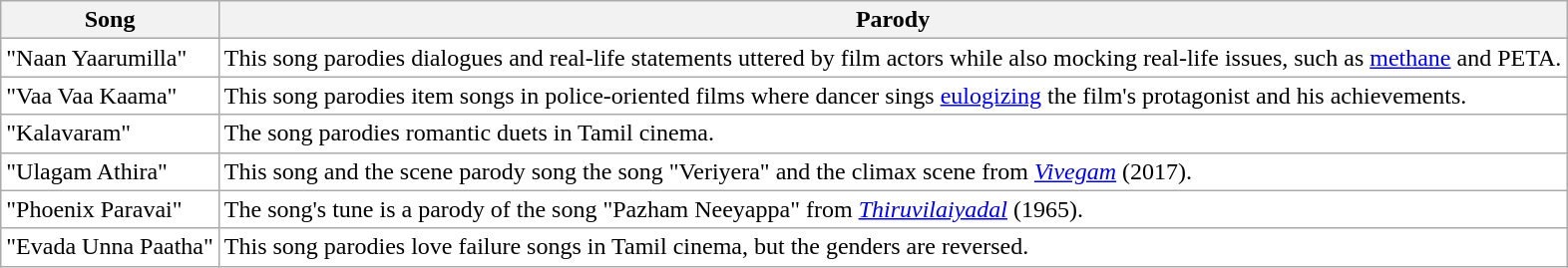<table class="wikitable" style="background:#ffffff;">
<tr>
<th>Song</th>
<th>Parody</th>
</tr>
<tr>
<td>"Naan Yaarumilla"</td>
<td>This song parodies dialogues and real-life statements uttered by film actors while also mocking real-life issues, such as <a href='#'>methane</a> and PETA.</td>
</tr>
<tr>
<td>"Vaa Vaa Kaama"</td>
<td>This song parodies item songs in police-oriented films where dancer sings <a href='#'>eulogizing</a> the film's protagonist and his achievements.</td>
</tr>
<tr>
<td>"Kalavaram"</td>
<td>The song parodies romantic duets in Tamil cinema.</td>
</tr>
<tr>
<td>"Ulagam Athira"</td>
<td>This song and the scene parody song the song "Veriyera" and the climax scene from <em><a href='#'>Vivegam</a></em> (2017).</td>
</tr>
<tr>
<td>"Phoenix Paravai"</td>
<td>The song's tune is a parody of the song "Pazham Neeyappa" from <em><a href='#'>Thiruvilaiyadal</a></em> (1965).</td>
</tr>
<tr>
<td>"Evada Unna Paatha"</td>
<td>This song parodies love failure songs in Tamil cinema, but the genders are reversed.</td>
</tr>
</table>
